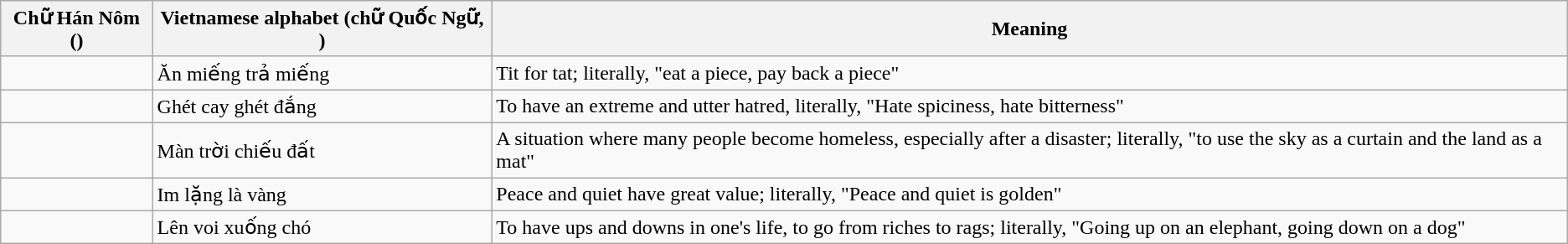<table class="wikitable">
<tr>
<th>Chữ Hán Nôm ()</th>
<th>Vietnamese alphabet (chữ Quốc Ngữ, )</th>
<th>Meaning</th>
</tr>
<tr>
<td></td>
<td>Ăn miếng trả miếng</td>
<td>Tit for tat; literally, "eat a piece, pay back a piece"</td>
</tr>
<tr>
<td></td>
<td>Ghét cay ghét đắng</td>
<td>To have an extreme and utter hatred, literally, "Hate spiciness, hate bitterness"</td>
</tr>
<tr>
<td></td>
<td>Màn trời chiếu đất</td>
<td>A situation where many people become homeless, especially after a disaster; literally, "to use the sky as a curtain and the land as a mat"</td>
</tr>
<tr>
<td></td>
<td>Im lặng là vàng</td>
<td>Peace and quiet have great value; literally, "Peace and quiet is golden"</td>
</tr>
<tr>
<td></td>
<td>Lên voi xuống chó</td>
<td>To have ups and downs in one's life, to go from riches to rags; literally, "Going up on an elephant, going down on a dog"</td>
</tr>
</table>
